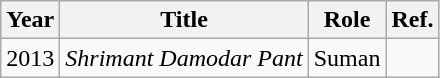<table class="wikitable sortable">
<tr>
<th>Year</th>
<th>Title</th>
<th>Role</th>
<th>Ref.</th>
</tr>
<tr>
<td>2013</td>
<td><em>Shrimant Damodar Pant</em></td>
<td>Suman</td>
<td></td>
</tr>
</table>
